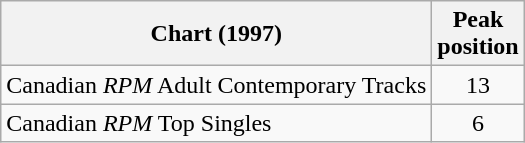<table class="wikitable" border="1">
<tr>
<th>Chart (1997)</th>
<th>Peak<br>position</th>
</tr>
<tr>
<td>Canadian <em>RPM</em> Adult Contemporary Tracks</td>
<td align="center">13 </td>
</tr>
<tr>
<td>Canadian <em>RPM</em> Top Singles</td>
<td align="center">6 </td>
</tr>
</table>
